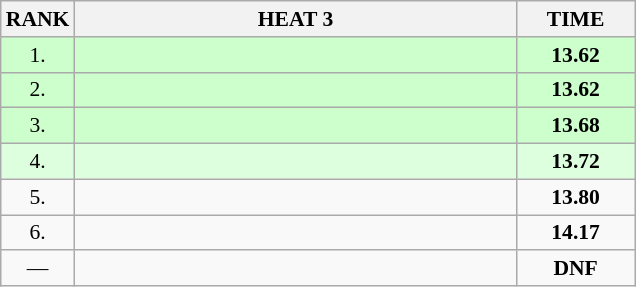<table class="wikitable" style="border-collapse: collapse; font-size: 90%;">
<tr>
<th>RANK</th>
<th style="width: 20em">HEAT 3</th>
<th style="width: 5em">TIME</th>
</tr>
<tr style="background:#ccffcc;">
<td align="center">1.</td>
<td></td>
<td align="center"><strong>13.62</strong></td>
</tr>
<tr style="background:#ccffcc;">
<td align="center">2.</td>
<td></td>
<td align="center"><strong>13.62</strong></td>
</tr>
<tr style="background:#ccffcc;">
<td align="center">3.</td>
<td></td>
<td align="center"><strong>13.68</strong></td>
</tr>
<tr style="background:#ddffdd;">
<td align="center">4.</td>
<td></td>
<td align="center"><strong>13.72</strong></td>
</tr>
<tr>
<td align="center">5.</td>
<td></td>
<td align="center"><strong>13.80</strong></td>
</tr>
<tr>
<td align="center">6.</td>
<td></td>
<td align="center"><strong>14.17</strong></td>
</tr>
<tr>
<td align="center">—</td>
<td></td>
<td align="center"><strong>DNF</strong></td>
</tr>
</table>
